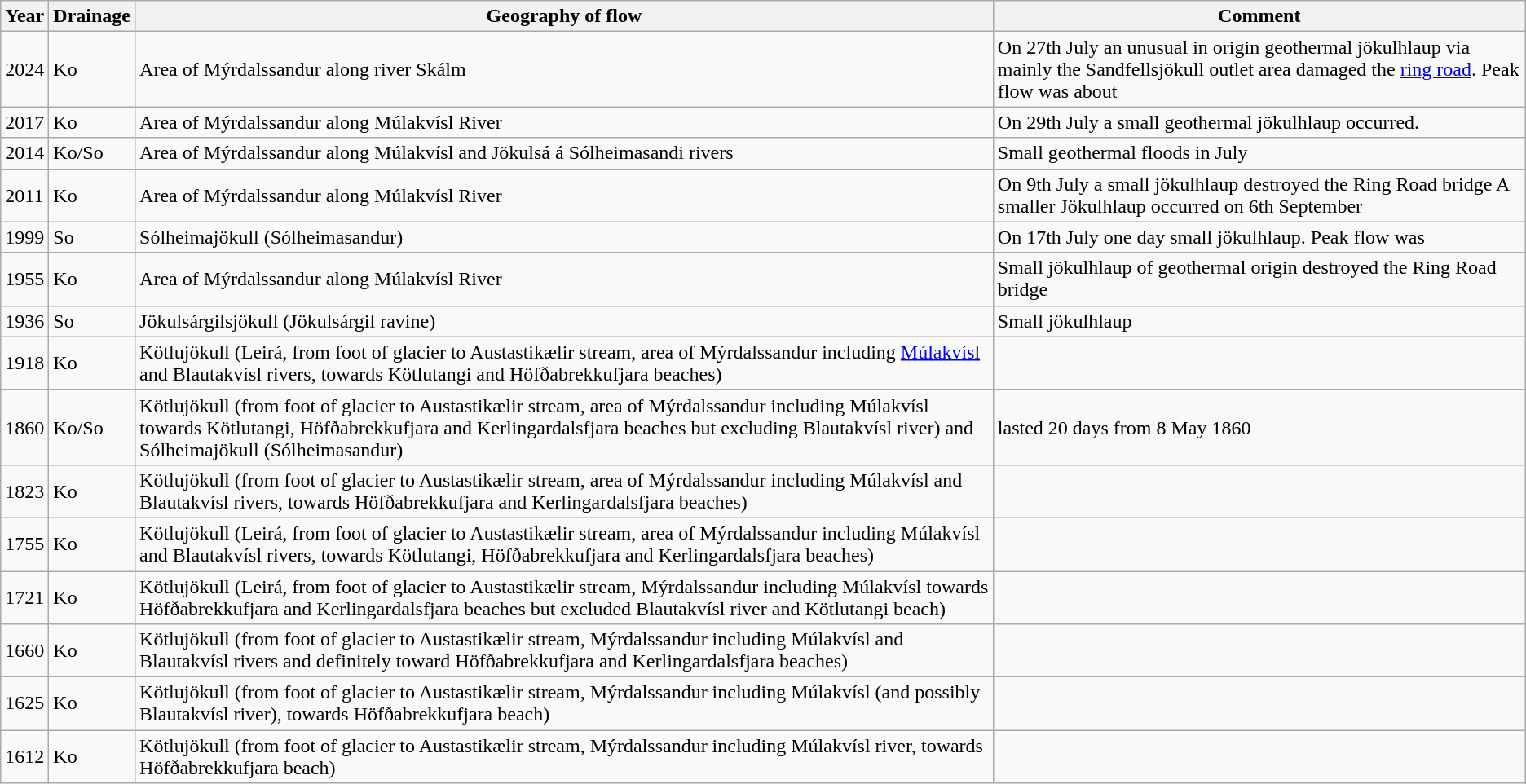<table class="wikitable sortable">
<tr>
<th>Year</th>
<th>Drainage</th>
<th>Geography of flow</th>
<th>Comment</th>
</tr>
<tr>
<td>2024</td>
<td>Ko</td>
<td>Area of Mýrdalssandur along river Skálm</td>
<td>On 27th July an unusual in origin geothermal jökulhlaup via mainly the Sandfellsjökull outlet area damaged the <a href='#'>ring road</a>. Peak flow was about </td>
</tr>
<tr>
<td>2017</td>
<td>Ko</td>
<td>Area of Mýrdalssandur along Múlakvísl River</td>
<td>On 29th July a small geothermal jökulhlaup occurred.</td>
</tr>
<tr>
<td>2014</td>
<td>Ko/So</td>
<td>Area of Mýrdalssandur along Múlakvísl and Jökulsá á Sólheimasandi rivers</td>
<td>Small geothermal floods in July</td>
</tr>
<tr>
<td>2011</td>
<td>Ko</td>
<td>Area of Mýrdalssandur along Múlakvísl River</td>
<td>On 9th July a small jökulhlaup destroyed the Ring Road bridge A smaller Jökulhlaup occurred on 6th September</td>
</tr>
<tr>
<td>1999</td>
<td>So</td>
<td>Sólheimajökull (Sólheimasandur)</td>
<td>On 17th July one day small jökulhlaup. Peak flow was </td>
</tr>
<tr>
<td>1955</td>
<td>Ko</td>
<td>Area of Mýrdalssandur along Múlakvísl River</td>
<td>Small  jökulhlaup of geothermal origin destroyed the Ring Road bridge</td>
</tr>
<tr>
<td>1936</td>
<td>So</td>
<td>Jökulsárgilsjökull (Jökulsárgil ravine)</td>
<td>Small jökulhlaup</td>
</tr>
<tr>
<td>1918</td>
<td>Ko</td>
<td>Kötlujökull (Leirá, from foot of glacier to Austastikælir stream, area of Mýrdalssandur including <a href='#'>Múlakvísl</a> and Blautakvísl rivers, towards Kötlutangi and Höfðabrekkufjara beaches)</td>
<td></td>
</tr>
<tr>
<td>1860</td>
<td>Ko/So</td>
<td>Kötlujökull (from foot of glacier to Austastikælir stream, area of Mýrdalssandur including Múlakvísl towards Kötlutangi, Höfðabrekkufjara and  Kerlingardalsfjara beaches but excluding Blautakvísl river) and Sólheimajökull (Sólheimasandur)</td>
<td>lasted 20 days from 8 May 1860</td>
</tr>
<tr>
<td>1823</td>
<td>Ko</td>
<td>Kötlujökull (from foot of glacier to Austastikælir stream, area of Mýrdalssandur including Múlakvísl and Blautakvísl rivers, towards Höfðabrekkufjara and Kerlingardalsfjara beaches)</td>
<td></td>
</tr>
<tr>
<td>1755</td>
<td>Ko</td>
<td>Kötlujökull (Leirá, from foot of glacier to Austastikælir stream, area of Mýrdalssandur including Múlakvísl and Blautakvísl rivers, towards Kötlutangi, Höfðabrekkufjara and Kerlingardalsfjara beaches)</td>
<td></td>
</tr>
<tr>
<td>1721</td>
<td>Ko</td>
<td>Kötlujökull (Leirá, from foot of glacier to Austastikælir stream, Mýrdalssandur including Múlakvísl towards Höfðabrekkufjara and Kerlingardalsfjara beaches but excluded Blautakvísl river and Kötlutangi beach)</td>
<td></td>
</tr>
<tr>
<td>1660</td>
<td>Ko</td>
<td>Kötlujökull (from foot of glacier to Austastikælir stream, Mýrdalssandur including Múlakvísl and Blautakvísl rivers and definitely toward Höfðabrekkufjara and Kerlingardalsfjara beaches)</td>
<td></td>
</tr>
<tr>
<td>1625</td>
<td>Ko</td>
<td>Kötlujökull (from foot of glacier to Austastikælir stream, Mýrdalssandur including Múlakvísl (and possibly Blautakvísl river), towards Höfðabrekkufjara beach)</td>
<td></td>
</tr>
<tr>
<td>1612</td>
<td>Ko</td>
<td>Kötlujökull (from foot of glacier to Austastikælir stream, Mýrdalssandur including Múlakvísl river, towards Höfðabrekkufjara beach)</td>
<td></td>
</tr>
</table>
